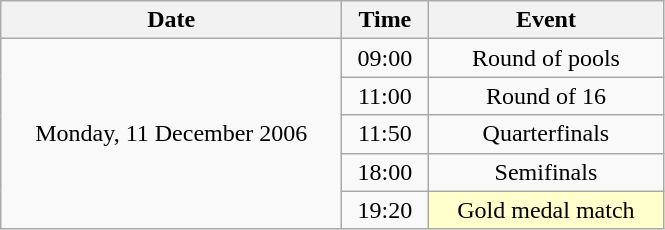<table class = "wikitable" style="text-align:center;">
<tr>
<th width=220>Date</th>
<th width=50>Time</th>
<th width=150>Event</th>
</tr>
<tr>
<td rowspan=5>Monday, 11 December 2006</td>
<td>09:00</td>
<td>Round of pools</td>
</tr>
<tr>
<td>11:00</td>
<td>Round of 16</td>
</tr>
<tr>
<td>11:50</td>
<td>Quarterfinals</td>
</tr>
<tr>
<td>18:00</td>
<td>Semifinals</td>
</tr>
<tr>
<td>19:20</td>
<td bgcolor=ffffcc>Gold medal match</td>
</tr>
</table>
